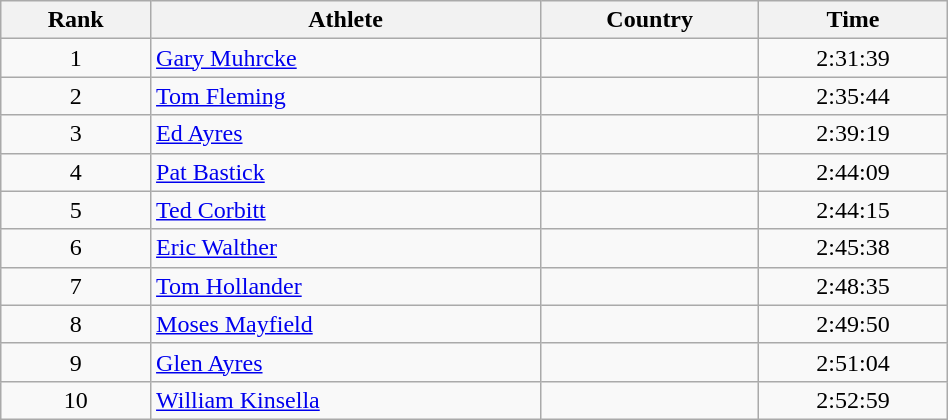<table class="wikitable" width=50% style="font-size:100%; text-align:left;">
<tr>
<th>Rank</th>
<th>Athlete</th>
<th>Country</th>
<th>Time</th>
</tr>
<tr>
<td align=center>1</td>
<td><a href='#'>Gary Muhrcke</a></td>
<td></td>
<td align=center>2:31:39</td>
</tr>
<tr>
<td align=center>2</td>
<td><a href='#'>Tom Fleming</a></td>
<td></td>
<td align=center>2:35:44</td>
</tr>
<tr>
<td align=center>3</td>
<td><a href='#'>Ed Ayres</a></td>
<td></td>
<td align=center>2:39:19</td>
</tr>
<tr>
<td align=center>4</td>
<td><a href='#'>Pat Bastick</a></td>
<td></td>
<td align=center>2:44:09</td>
</tr>
<tr>
<td align=center>5</td>
<td><a href='#'>Ted Corbitt</a></td>
<td></td>
<td align=center>2:44:15</td>
</tr>
<tr>
<td align=center>6</td>
<td><a href='#'>Eric Walther</a></td>
<td></td>
<td align=center>2:45:38</td>
</tr>
<tr>
<td align=center>7</td>
<td><a href='#'>Tom Hollander</a></td>
<td></td>
<td align=center>2:48:35</td>
</tr>
<tr>
<td align=center>8</td>
<td><a href='#'>Moses Mayfield</a></td>
<td></td>
<td align=center>2:49:50</td>
</tr>
<tr>
<td align=center>9</td>
<td><a href='#'>Glen Ayres</a></td>
<td></td>
<td align=center>2:51:04</td>
</tr>
<tr>
<td align=center>10</td>
<td><a href='#'>William Kinsella</a></td>
<td></td>
<td align=center>2:52:59</td>
</tr>
</table>
